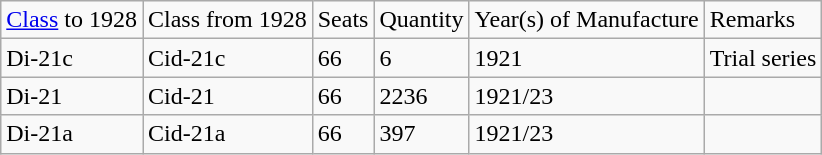<table class="wikitable">
<tr>
<td><a href='#'>Class</a> to 1928</td>
<td>Class from 1928</td>
<td>Seats</td>
<td>Quantity</td>
<td>Year(s) of Manufacture</td>
<td>Remarks</td>
</tr>
<tr>
<td>Di-21c</td>
<td>Cid-21c</td>
<td>66</td>
<td>6</td>
<td>1921</td>
<td>Trial series</td>
</tr>
<tr>
<td>Di-21</td>
<td>Cid-21</td>
<td>66</td>
<td>2236</td>
<td>1921/23</td>
<td></td>
</tr>
<tr>
<td>Di-21a</td>
<td>Cid-21a</td>
<td>66</td>
<td>397</td>
<td>1921/23</td>
<td></td>
</tr>
</table>
